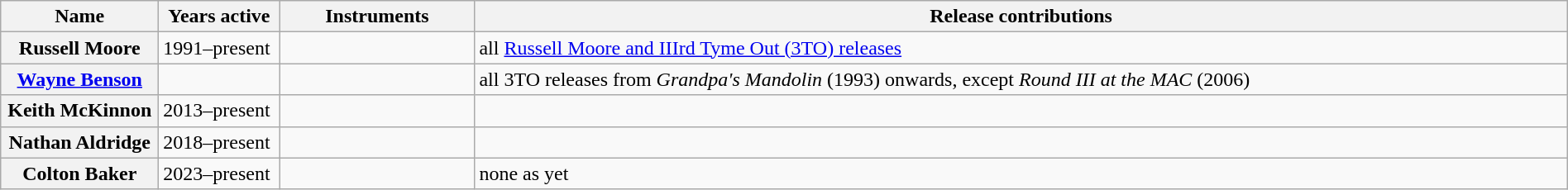<table class="wikitable plainrowheaders" width="100%">
<tr>
<th width="120">Name</th>
<th width="90">Years active</th>
<th width="150">Instruments</th>
<th>Release contributions</th>
</tr>
<tr>
<th scope="row">Russell Moore</th>
<td>1991–present</td>
<td></td>
<td>all <a href='#'>Russell Moore and IIIrd Tyme Out (3TO) releases</a></td>
</tr>
<tr>
<th scope="row"><a href='#'>Wayne Benson</a></th>
<td></td>
<td></td>
<td>all 3TO releases from <em>Grandpa's Mandolin</em> (1993) onwards, except <em>Round III at the MAC</em> (2006)</td>
</tr>
<tr>
<th scope="row">Keith McKinnon</th>
<td>2013–present</td>
<td></td>
<td></td>
</tr>
<tr>
<th scope="row">Nathan Aldridge</th>
<td>2018–present</td>
<td></td>
<td></td>
</tr>
<tr>
<th scope="row">Colton Baker</th>
<td>2023–present</td>
<td></td>
<td>none as yet</td>
</tr>
</table>
